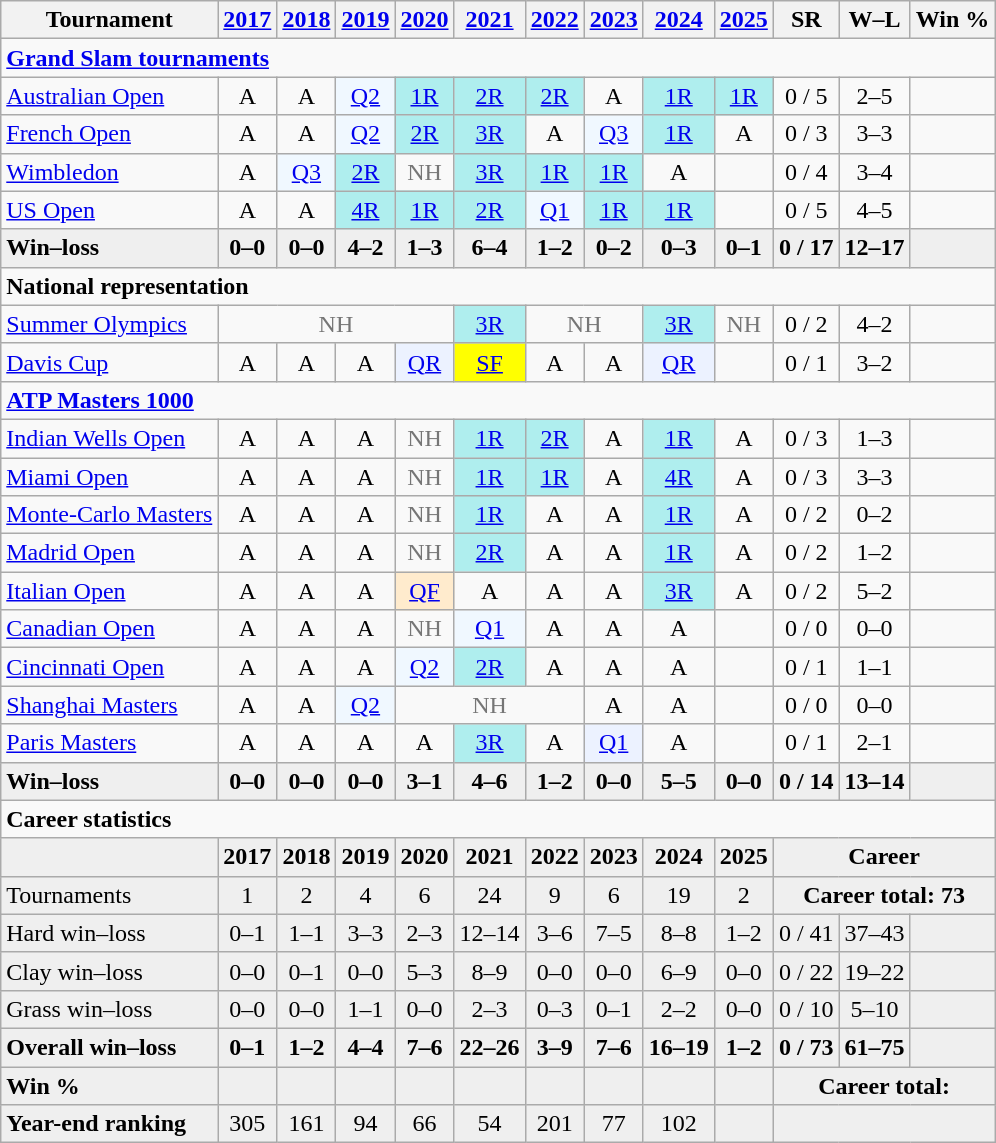<table class=wikitable style=text-align:center>
<tr>
<th>Tournament</th>
<th><a href='#'>2017</a></th>
<th><a href='#'>2018</a></th>
<th><a href='#'>2019</a></th>
<th><a href='#'>2020</a></th>
<th><a href='#'>2021</a></th>
<th><a href='#'>2022</a></th>
<th><a href='#'>2023</a></th>
<th><a href='#'>2024</a></th>
<th><a href='#'>2025</a></th>
<th>SR</th>
<th>W–L</th>
<th>Win %</th>
</tr>
<tr>
<td colspan="13" align="left"><strong><a href='#'>Grand Slam tournaments</a></strong></td>
</tr>
<tr>
<td align=left><a href='#'>Australian Open</a></td>
<td>A</td>
<td>A</td>
<td bgcolor=f0f8ff><a href='#'>Q2</a></td>
<td bgcolor=afeeee><a href='#'>1R</a></td>
<td bgcolor=afeeee><a href='#'>2R</a></td>
<td bgcolor=afeeee><a href='#'>2R</a></td>
<td>A</td>
<td bgcolor=afeeee><a href='#'>1R</a></td>
<td bgcolor=afeeee><a href='#'>1R</a></td>
<td>0 / 5</td>
<td>2–5</td>
<td></td>
</tr>
<tr>
<td align=left><a href='#'>French Open</a></td>
<td>A</td>
<td>A</td>
<td bgcolor=f0f8ff><a href='#'>Q2</a></td>
<td bgcolor=afeeee><a href='#'>2R</a></td>
<td bgcolor=afeeee><a href='#'>3R</a></td>
<td>A</td>
<td bgcolor=f0f8ff><a href='#'>Q3</a></td>
<td bgcolor=afeeee><a href='#'>1R</a></td>
<td>A</td>
<td>0 / 3</td>
<td>3–3</td>
<td></td>
</tr>
<tr>
<td align=left><a href='#'>Wimbledon</a></td>
<td>A</td>
<td bgcolor=f0f8ff><a href='#'>Q3</a></td>
<td bgcolor=afeeee><a href='#'>2R</a></td>
<td style=color:#767676>NH</td>
<td bgcolor=afeeee><a href='#'>3R</a></td>
<td bgcolor=afeeee><a href='#'>1R</a></td>
<td bgcolor=afeeee><a href='#'>1R</a></td>
<td>A</td>
<td></td>
<td>0 / 4</td>
<td>3–4</td>
<td></td>
</tr>
<tr>
<td align=left><a href='#'>US Open</a></td>
<td>A</td>
<td>A</td>
<td bgcolor=afeeee><a href='#'>4R</a></td>
<td bgcolor=afeeee><a href='#'>1R</a></td>
<td bgcolor=afeeee><a href='#'>2R</a></td>
<td bgcolor=f0f8ff><a href='#'>Q1</a></td>
<td bgcolor=afeeee><a href='#'>1R</a></td>
<td bgcolor=afeeee><a href='#'>1R</a></td>
<td></td>
<td>0 / 5</td>
<td>4–5</td>
<td></td>
</tr>
<tr style=font-weight:bold;background:#efefef>
<td style=text-align:left>Win–loss</td>
<td>0–0</td>
<td>0–0</td>
<td>4–2</td>
<td>1–3</td>
<td>6–4</td>
<td>1–2</td>
<td>0–2</td>
<td>0–3</td>
<td>0–1</td>
<td>0 / 17</td>
<td>12–17</td>
<td></td>
</tr>
<tr>
<td colspan="13" align="left"><strong>National representation</strong></td>
</tr>
<tr>
<td align=left><a href='#'>Summer Olympics</a></td>
<td colspan=4 style=color:#767676>NH</td>
<td bgcolor=afeeee><a href='#'>3R</a></td>
<td colspan=2 style=color:#767676>NH</td>
<td bgcolor=afeeee><a href='#'>3R</a></td>
<td style=color:#767676>NH</td>
<td>0 / 2</td>
<td>4–2</td>
<td></td>
</tr>
<tr>
<td align=left><a href='#'>Davis Cup</a></td>
<td>A</td>
<td>A</td>
<td>A</td>
<td bgcolor=ecf2ff><a href='#'>QR</a></td>
<td bgcolor=yellow><a href='#'>SF</a></td>
<td>A</td>
<td>A</td>
<td bgcolor=ecf2ff><a href='#'>QR</a></td>
<td></td>
<td>0 / 1</td>
<td>3–2</td>
<td></td>
</tr>
<tr>
<td colspan="13" align="left"><strong><a href='#'>ATP Masters 1000</a></strong></td>
</tr>
<tr>
<td align=left><a href='#'>Indian Wells Open</a></td>
<td>A</td>
<td>A</td>
<td>A</td>
<td style=color:#767676>NH</td>
<td bgcolor=afeeee><a href='#'>1R</a></td>
<td bgcolor=afeeee><a href='#'>2R</a></td>
<td>A</td>
<td bgcolor=afeeee><a href='#'>1R</a></td>
<td>A</td>
<td>0 / 3</td>
<td>1–3</td>
<td></td>
</tr>
<tr>
<td align=left><a href='#'>Miami Open</a></td>
<td>A</td>
<td>A</td>
<td>A</td>
<td style=color:#767676>NH</td>
<td bgcolor=afeeee><a href='#'>1R</a></td>
<td bgcolor=afeeee><a href='#'>1R</a></td>
<td>A</td>
<td bgcolor=afeeee><a href='#'>4R</a></td>
<td>A</td>
<td>0 / 3</td>
<td>3–3</td>
<td></td>
</tr>
<tr>
<td align=left><a href='#'>Monte-Carlo Masters</a></td>
<td>A</td>
<td>A</td>
<td>A</td>
<td style=color:#767676>NH</td>
<td bgcolor=afeeee><a href='#'>1R</a></td>
<td>A</td>
<td>A</td>
<td bgcolor=afeeee><a href='#'>1R</a></td>
<td>A</td>
<td>0 / 2</td>
<td>0–2</td>
<td></td>
</tr>
<tr>
<td align=left><a href='#'>Madrid Open</a></td>
<td>A</td>
<td>A</td>
<td>A</td>
<td style=color:#767676>NH</td>
<td bgcolor=afeeee><a href='#'>2R</a></td>
<td>A</td>
<td>A</td>
<td bgcolor=afeeee><a href='#'>1R</a></td>
<td>A</td>
<td>0 / 2</td>
<td>1–2</td>
<td></td>
</tr>
<tr>
<td align=left><a href='#'>Italian Open</a></td>
<td>A</td>
<td>A</td>
<td>A</td>
<td bgcolor=ffebcd><a href='#'>QF</a></td>
<td>A</td>
<td>A</td>
<td>A</td>
<td bgcolor=afeeee><a href='#'>3R</a></td>
<td>A</td>
<td>0 / 2</td>
<td>5–2</td>
<td></td>
</tr>
<tr>
<td align=left><a href='#'>Canadian Open</a></td>
<td>A</td>
<td>A</td>
<td>A</td>
<td style=color:#767676>NH</td>
<td bgcolor=f0f8ff><a href='#'>Q1</a></td>
<td>A</td>
<td>A</td>
<td>A</td>
<td></td>
<td>0 / 0</td>
<td>0–0</td>
<td></td>
</tr>
<tr>
<td align=left><a href='#'>Cincinnati Open</a></td>
<td>A</td>
<td>A</td>
<td>A</td>
<td bgcolor=f0f8ff><a href='#'>Q2</a></td>
<td bgcolor=afeeee><a href='#'>2R</a></td>
<td>A</td>
<td>A</td>
<td>A</td>
<td></td>
<td>0 / 1</td>
<td>1–1</td>
<td></td>
</tr>
<tr>
<td align=left><a href='#'>Shanghai Masters</a></td>
<td>A</td>
<td>A</td>
<td bgcolor=f0f8ff><a href='#'>Q2</a></td>
<td colspan=3 style=color:#767676>NH</td>
<td>A</td>
<td>A</td>
<td></td>
<td>0 / 0</td>
<td>0–0</td>
<td></td>
</tr>
<tr>
<td align=left><a href='#'>Paris Masters</a></td>
<td>A</td>
<td>A</td>
<td>A</td>
<td>A</td>
<td bgcolor=afeeee><a href='#'>3R</a></td>
<td>A</td>
<td bgcolor=ecf2ff><a href='#'>Q1</a></td>
<td>A</td>
<td></td>
<td>0 / 1</td>
<td>2–1</td>
<td></td>
</tr>
<tr style=font-weight:bold;background:#efefef>
<td style=text-align:left>Win–loss</td>
<td>0–0</td>
<td>0–0</td>
<td>0–0</td>
<td>3–1</td>
<td>4–6</td>
<td>1–2</td>
<td>0–0</td>
<td>5–5</td>
<td>0–0</td>
<td>0 / 14</td>
<td>13–14</td>
<td></td>
</tr>
<tr>
<td colspan="13" align="left"><strong>Career statistics</strong></td>
</tr>
<tr style=font-weight:bold;background:#efefef>
<td></td>
<td>2017</td>
<td>2018</td>
<td>2019</td>
<td>2020</td>
<td>2021</td>
<td>2022</td>
<td>2023</td>
<td>2024</td>
<td>2025</td>
<td colspan="3">Career</td>
</tr>
<tr bgcolor=efefef>
<td align=left>Tournaments</td>
<td>1</td>
<td>2</td>
<td>4</td>
<td>6</td>
<td>24</td>
<td>9</td>
<td>6</td>
<td>19</td>
<td>2</td>
<td colspan="3"><strong>Career total: 73</strong></td>
</tr>
<tr bgcolor=efefef>
<td style=text-align:left>Hard win–loss</td>
<td>0–1</td>
<td>1–1</td>
<td>3–3</td>
<td>2–3</td>
<td>12–14</td>
<td>3–6</td>
<td>7–5</td>
<td>8–8</td>
<td>1–2</td>
<td>0 / 41</td>
<td>37–43</td>
<td></td>
</tr>
<tr bgcolor=efefef>
<td style=text-align:left>Clay win–loss</td>
<td>0–0</td>
<td>0–1</td>
<td>0–0</td>
<td>5–3</td>
<td>8–9</td>
<td>0–0</td>
<td>0–0</td>
<td>6–9</td>
<td>0–0</td>
<td>0 / 22</td>
<td>19–22</td>
<td></td>
</tr>
<tr bgcolor=efefef>
<td style=text-align:left>Grass win–loss</td>
<td>0–0</td>
<td>0–0</td>
<td>1–1</td>
<td>0–0</td>
<td>2–3</td>
<td>0–3</td>
<td>0–1</td>
<td>2–2</td>
<td>0–0</td>
<td>0 / 10</td>
<td>5–10</td>
<td></td>
</tr>
<tr style=font-weight:bold;background:#efefef>
<td style=text-align:left>Overall win–loss</td>
<td>0–1</td>
<td>1–2</td>
<td>4–4</td>
<td>7–6</td>
<td>22–26</td>
<td>3–9</td>
<td>7–6</td>
<td>16–19</td>
<td>1–2</td>
<td>0 / 73</td>
<td>61–75</td>
<td></td>
</tr>
<tr style=font-weight:bold;background:#efefef>
<td style=text-align:left>Win %</td>
<td></td>
<td></td>
<td></td>
<td></td>
<td></td>
<td></td>
<td></td>
<td></td>
<td></td>
<td colspan="3">Career total: </td>
</tr>
<tr bgcolor=efefef>
<td align=left><strong>Year-end ranking</strong></td>
<td>305</td>
<td>161</td>
<td>94</td>
<td>66</td>
<td>54</td>
<td>201</td>
<td>77</td>
<td>102</td>
<td></td>
<td colspan="3"></td>
</tr>
</table>
